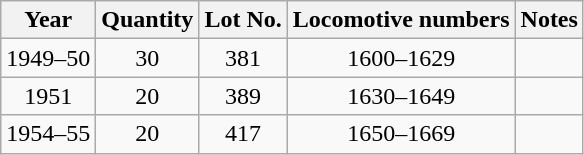<table class="wikitable" style="text-align:center">
<tr>
<th>Year</th>
<th>Quantity</th>
<th>Lot No.</th>
<th>Locomotive numbers</th>
<th>Notes</th>
</tr>
<tr>
<td>1949–50</td>
<td>30</td>
<td>381</td>
<td>1600–1629</td>
<td align=left></td>
</tr>
<tr>
<td>1951</td>
<td>20</td>
<td>389</td>
<td>1630–1649</td>
<td align=left></td>
</tr>
<tr>
<td>1954–55</td>
<td>20</td>
<td>417</td>
<td>1650–1669</td>
<td align="left"></td>
</tr>
</table>
